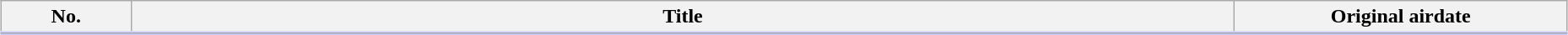<table class="wikitable" style="width:98%; margin:auto; background:#FFF;">
<tr style="border-bottom: 3px solid #CCF">
<th style="width:6em;">No.</th>
<th>Title</th>
<th style="width:16em;">Original airdate</th>
</tr>
<tr>
</tr>
</table>
